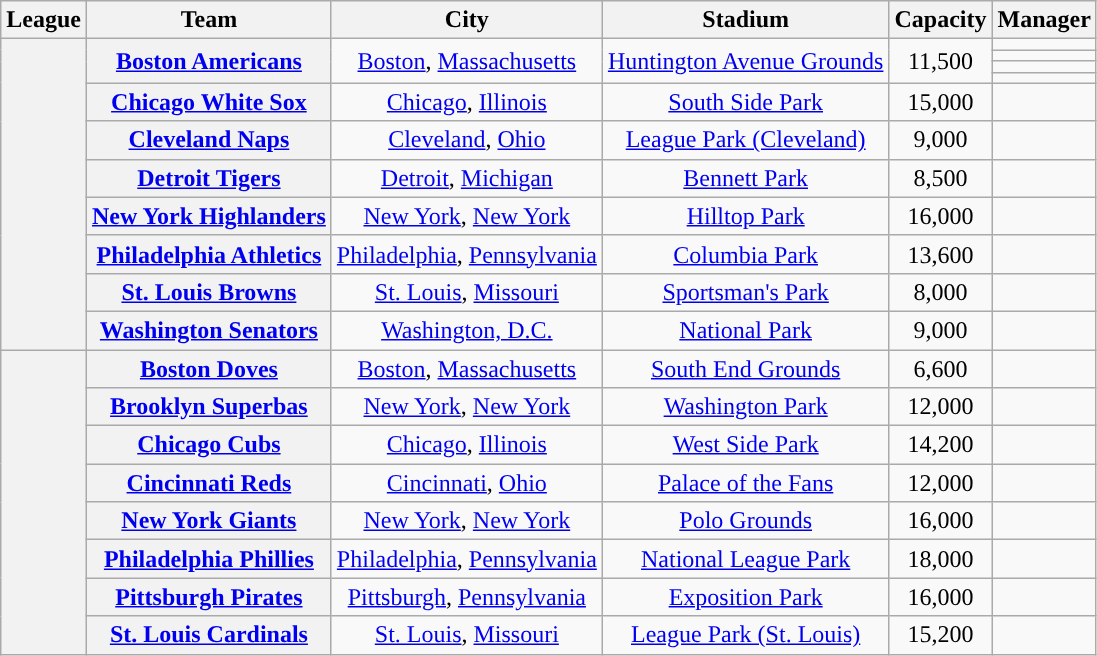<table class="wikitable sortable plainrowheaders" style="text-align:center;">
<tr>
<th scope="col">League</th>
<th scope="col">Team</th>
<th scope="col">City</th>
<th scope="col">Stadium</th>
<th scope="col">Capacity</th>
<th scope="col">Manager</th>
</tr>
<tr>
<th rowspan="11"></th>
<th rowspan="4" scope="row"><a href='#'>Boston Americans</a></th>
<td rowspan="4"><a href='#'>Boston</a>, <a href='#'>Massachusetts</a></td>
<td rowspan="4"><a href='#'>Huntington Avenue Grounds</a></td>
<td rowspan="4">11,500</td>
<td></td>
</tr>
<tr>
<td></td>
</tr>
<tr>
<td></td>
</tr>
<tr>
<td></td>
</tr>
<tr>
<th scope="row"><a href='#'>Chicago White Sox</a></th>
<td><a href='#'>Chicago</a>, <a href='#'>Illinois</a></td>
<td><a href='#'>South Side Park</a></td>
<td>15,000</td>
<td></td>
</tr>
<tr>
<th scope="row"><a href='#'>Cleveland Naps</a></th>
<td><a href='#'>Cleveland</a>, <a href='#'>Ohio</a></td>
<td><a href='#'>League Park (Cleveland)</a></td>
<td>9,000</td>
<td></td>
</tr>
<tr>
<th scope="row"><a href='#'>Detroit Tigers</a></th>
<td><a href='#'>Detroit</a>, <a href='#'>Michigan</a></td>
<td><a href='#'>Bennett Park</a></td>
<td>8,500</td>
<td></td>
</tr>
<tr>
<th scope="row"><a href='#'>New York Highlanders</a></th>
<td><a href='#'>New York</a>, <a href='#'>New York</a></td>
<td><a href='#'>Hilltop Park</a></td>
<td>16,000</td>
<td></td>
</tr>
<tr>
<th scope="row"><a href='#'>Philadelphia Athletics</a></th>
<td><a href='#'>Philadelphia</a>, <a href='#'>Pennsylvania</a></td>
<td><a href='#'>Columbia Park</a></td>
<td>13,600</td>
<td></td>
</tr>
<tr>
<th scope="row"><a href='#'>St. Louis Browns</a></th>
<td><a href='#'>St. Louis</a>, <a href='#'>Missouri</a></td>
<td><a href='#'>Sportsman's Park</a></td>
<td>8,000</td>
<td></td>
</tr>
<tr>
<th scope="row"><a href='#'>Washington Senators</a></th>
<td><a href='#'>Washington, D.C.</a></td>
<td><a href='#'>National Park</a></td>
<td>9,000</td>
<td></td>
</tr>
<tr>
<th rowspan="8"></th>
<th scope="row"><a href='#'>Boston Doves</a></th>
<td><a href='#'>Boston</a>, <a href='#'>Massachusetts</a></td>
<td><a href='#'>South End Grounds</a></td>
<td>6,600</td>
<td></td>
</tr>
<tr>
<th scope="row"><a href='#'>Brooklyn Superbas</a></th>
<td><a href='#'>New York</a>, <a href='#'>New York</a></td>
<td><a href='#'>Washington Park</a></td>
<td>12,000</td>
<td></td>
</tr>
<tr>
<th scope="row"><a href='#'>Chicago Cubs</a></th>
<td><a href='#'>Chicago</a>, <a href='#'>Illinois</a></td>
<td><a href='#'>West Side Park</a></td>
<td>14,200</td>
<td></td>
</tr>
<tr>
<th scope="row"><a href='#'>Cincinnati Reds</a></th>
<td><a href='#'>Cincinnati</a>, <a href='#'>Ohio</a></td>
<td><a href='#'>Palace of the Fans</a></td>
<td>12,000</td>
<td></td>
</tr>
<tr>
<th scope="row"><a href='#'>New York Giants</a></th>
<td><a href='#'>New York</a>, <a href='#'>New York</a></td>
<td><a href='#'>Polo Grounds</a></td>
<td>16,000</td>
<td></td>
</tr>
<tr>
<th scope="row"><a href='#'>Philadelphia Phillies</a></th>
<td><a href='#'>Philadelphia</a>, <a href='#'>Pennsylvania</a></td>
<td><a href='#'>National League Park</a></td>
<td>18,000</td>
<td></td>
</tr>
<tr>
<th scope="row"><a href='#'>Pittsburgh Pirates</a></th>
<td><a href='#'>Pittsburgh</a>, <a href='#'>Pennsylvania</a></td>
<td><a href='#'>Exposition Park</a></td>
<td>16,000</td>
<td></td>
</tr>
<tr>
<th scope="row"><a href='#'>St. Louis Cardinals</a></th>
<td><a href='#'>St. Louis</a>, <a href='#'>Missouri</a></td>
<td><a href='#'>League Park (St. Louis)</a></td>
<td>15,200</td>
<td></td>
</tr>
</table>
